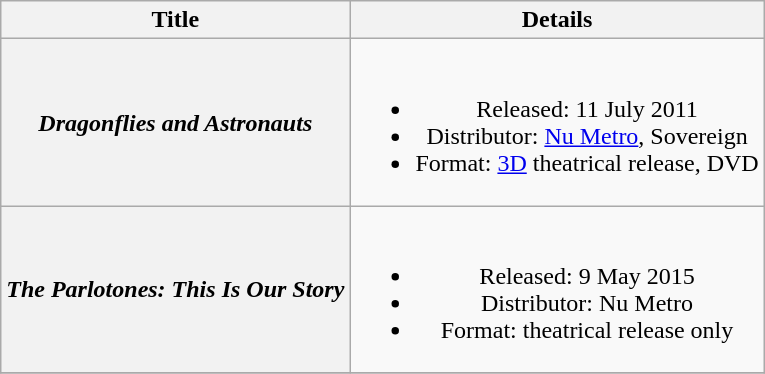<table class="wikitable plainrowheaders" style="text-align:center;">
<tr>
<th scope="col" style="width:em;">Title</th>
<th scope="col" style="width:em;">Details</th>
</tr>
<tr>
<th scope="row"><em>Dragonflies and Astronauts</em></th>
<td><br><ul><li>Released: 11 July 2011</li><li>Distributor: <a href='#'>Nu Metro</a>, Sovereign</li><li>Format: <a href='#'>3D</a> theatrical release, DVD</li></ul></td>
</tr>
<tr>
<th scope="row"><em>The Parlotones: This Is Our Story</em></th>
<td><br><ul><li>Released: 9 May 2015</li><li>Distributor: Nu Metro</li><li>Format: theatrical release only</li></ul></td>
</tr>
<tr>
</tr>
</table>
